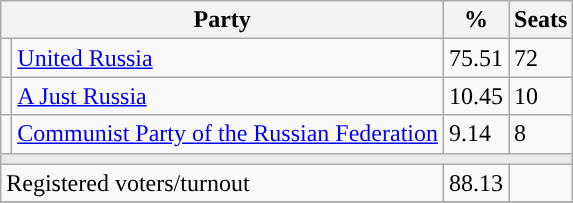<table class="wikitable">
<tr>
<th colspan=2>Party</th>
<th>%</th>
<th>Seats</th>
</tr>
<tr>
<td style="background:"></td>
<td><a href='#'>United Russia</a></td>
<td>75.51</td>
<td>72</td>
</tr>
<tr>
<td style="background:"></td>
<td><a href='#'>A Just Russia</a></td>
<td>10.45</td>
<td>10</td>
</tr>
<tr>
<td style="background:"></td>
<td><a href='#'>Communist Party of the Russian Federation</a></td>
<td>9.14</td>
<td>8</td>
</tr>
<tr>
<td colspan=4 style="background:#E9E9E9;"></td>
</tr>
<tr>
<td align=left colspan=2>Registered voters/turnout</td>
<td>88.13</td>
<td></td>
</tr>
<tr>
</tr>
</table>
